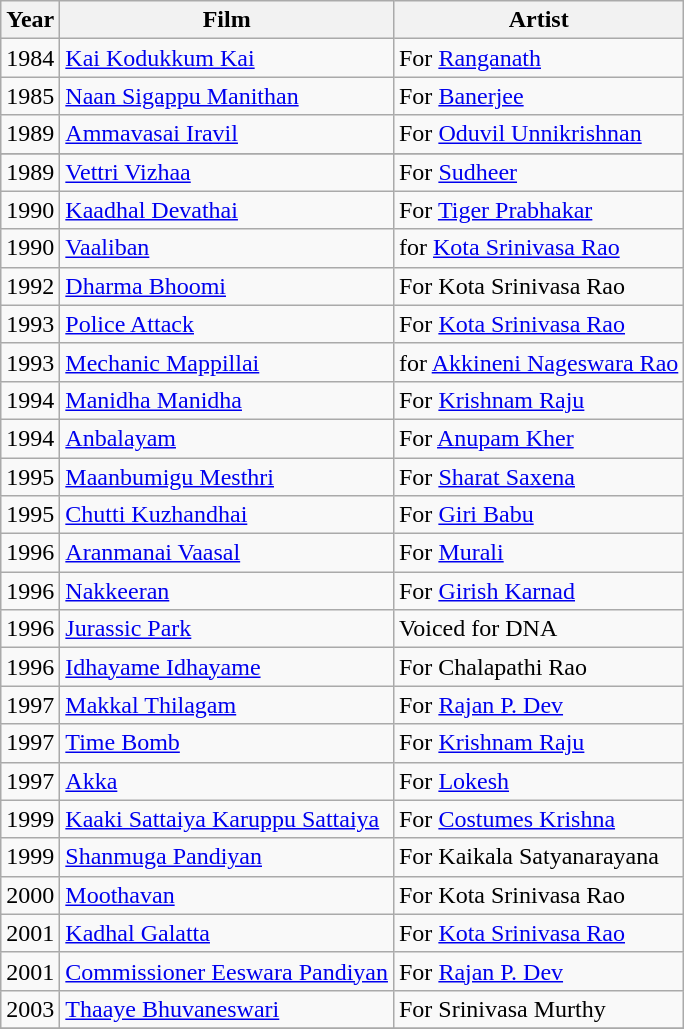<table class="wikitable">
<tr>
<th>Year</th>
<th>Film</th>
<th>Artist</th>
</tr>
<tr>
<td>1984</td>
<td><a href='#'>Kai Kodukkum Kai</a></td>
<td>For <a href='#'>Ranganath</a></td>
</tr>
<tr>
<td>1985</td>
<td><a href='#'>Naan Sigappu Manithan</a></td>
<td>For <a href='#'>Banerjee</a></td>
</tr>
<tr>
<td>1989</td>
<td><a href='#'>Ammavasai Iravil</a></td>
<td>For <a href='#'>Oduvil Unnikrishnan</a></td>
</tr>
<tr>
</tr>
<tr>
<td>1989</td>
<td><a href='#'>Vettri Vizhaa</a></td>
<td>For <a href='#'>Sudheer</a></td>
</tr>
<tr>
<td>1990</td>
<td><a href='#'>Kaadhal Devathai</a></td>
<td>For <a href='#'>Tiger Prabhakar</a></td>
</tr>
<tr>
<td>1990</td>
<td><a href='#'>Vaaliban</a></td>
<td>for <a href='#'>Kota Srinivasa Rao</a></td>
</tr>
<tr>
<td>1992</td>
<td><a href='#'>Dharma Bhoomi</a></td>
<td>For Kota Srinivasa Rao</td>
</tr>
<tr>
<td>1993</td>
<td><a href='#'>Police Attack</a></td>
<td>For <a href='#'>Kota Srinivasa Rao</a></td>
</tr>
<tr>
<td>1993</td>
<td><a href='#'>Mechanic Mappillai</a></td>
<td>for <a href='#'>Akkineni Nageswara Rao</a></td>
</tr>
<tr>
<td>1994</td>
<td><a href='#'>Manidha Manidha</a></td>
<td>For <a href='#'>Krishnam Raju</a></td>
</tr>
<tr>
<td>1994</td>
<td><a href='#'>Anbalayam</a></td>
<td>For <a href='#'>Anupam Kher</a></td>
</tr>
<tr>
<td>1995</td>
<td><a href='#'>Maanbumigu Mesthri</a></td>
<td>For <a href='#'>Sharat Saxena</a></td>
</tr>
<tr>
<td>1995</td>
<td><a href='#'>Chutti Kuzhandhai</a></td>
<td>For <a href='#'>Giri Babu</a></td>
</tr>
<tr>
<td>1996</td>
<td><a href='#'>Aranmanai Vaasal</a></td>
<td>For <a href='#'>Murali</a></td>
</tr>
<tr>
<td>1996</td>
<td><a href='#'>Nakkeeran</a></td>
<td>For <a href='#'>Girish Karnad</a></td>
</tr>
<tr>
<td>1996</td>
<td><a href='#'>Jurassic Park</a></td>
<td>Voiced for DNA</td>
</tr>
<tr>
<td>1996</td>
<td><a href='#'>Idhayame Idhayame</a></td>
<td>For Chalapathi Rao</td>
</tr>
<tr>
<td>1997</td>
<td><a href='#'>Makkal Thilagam</a></td>
<td>For <a href='#'>Rajan P. Dev</a></td>
</tr>
<tr>
<td>1997</td>
<td><a href='#'>Time Bomb</a></td>
<td>For <a href='#'>Krishnam Raju</a></td>
</tr>
<tr>
<td>1997</td>
<td><a href='#'>Akka</a></td>
<td>For <a href='#'>Lokesh</a></td>
</tr>
<tr>
<td>1999</td>
<td><a href='#'>Kaaki Sattaiya Karuppu Sattaiya</a></td>
<td>For <a href='#'>Costumes Krishna</a></td>
</tr>
<tr>
<td>1999</td>
<td><a href='#'>Shanmuga Pandiyan</a></td>
<td>For Kaikala Satyanarayana</td>
</tr>
<tr>
<td>2000</td>
<td><a href='#'>Moothavan</a></td>
<td>For Kota Srinivasa Rao</td>
</tr>
<tr>
<td>2001</td>
<td><a href='#'>Kadhal Galatta</a></td>
<td>For <a href='#'>Kota Srinivasa Rao</a></td>
</tr>
<tr>
<td>2001</td>
<td><a href='#'>Commissioner Eeswara Pandiyan</a></td>
<td>For <a href='#'>Rajan P. Dev</a></td>
</tr>
<tr>
<td>2003</td>
<td><a href='#'>Thaaye Bhuvaneswari</a></td>
<td>For Srinivasa Murthy</td>
</tr>
<tr>
</tr>
</table>
